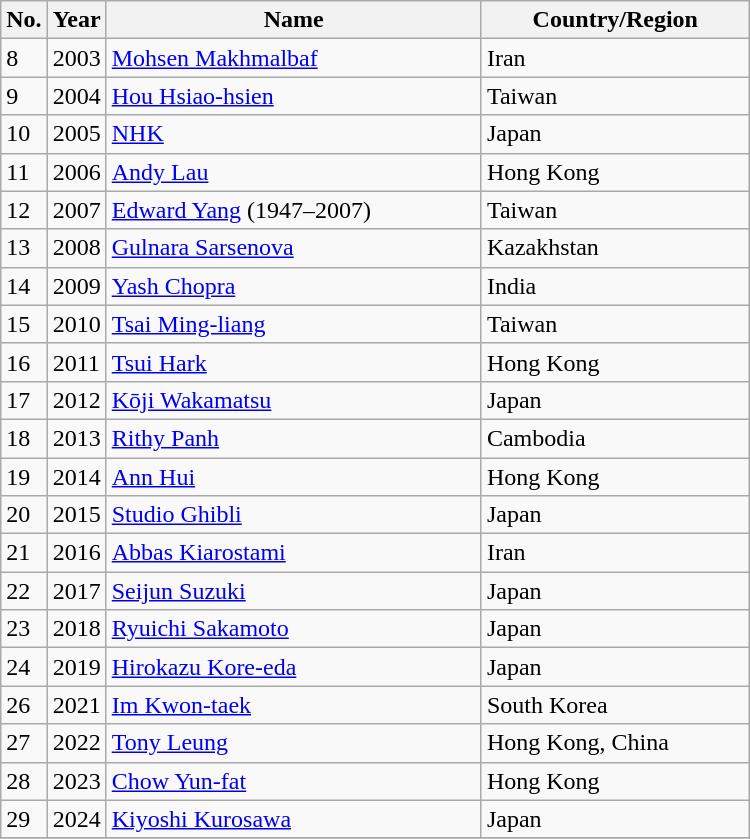<table class=wikitable style="width:500px">
<tr>
<th width=10>No.</th>
<th width=10>Year</th>
<th>Name</th>
<th>Country/Region</th>
</tr>
<tr>
<td>8</td>
<td>2003</td>
<td><a href='#'>Mohsen Makhmalbaf</a></td>
<td>Iran</td>
</tr>
<tr>
<td>9</td>
<td>2004</td>
<td><a href='#'>Hou Hsiao-hsien</a></td>
<td>Taiwan</td>
</tr>
<tr>
<td>10</td>
<td>2005</td>
<td><a href='#'>NHK</a></td>
<td>Japan</td>
</tr>
<tr>
<td>11</td>
<td>2006</td>
<td><a href='#'>Andy Lau</a></td>
<td>Hong Kong</td>
</tr>
<tr>
<td>12</td>
<td>2007</td>
<td><a href='#'>Edward Yang</a> (1947–2007)</td>
<td>Taiwan</td>
</tr>
<tr>
<td>13</td>
<td>2008</td>
<td><a href='#'>Gulnara Sarsenova</a></td>
<td>Kazakhstan</td>
</tr>
<tr>
<td>14</td>
<td>2009</td>
<td><a href='#'>Yash Chopra</a></td>
<td>India</td>
</tr>
<tr>
<td>15</td>
<td>2010</td>
<td><a href='#'>Tsai Ming-liang</a></td>
<td>Taiwan</td>
</tr>
<tr>
<td>16</td>
<td>2011</td>
<td><a href='#'>Tsui Hark</a></td>
<td>Hong Kong</td>
</tr>
<tr>
<td>17</td>
<td>2012</td>
<td><a href='#'>Kōji Wakamatsu</a></td>
<td>Japan</td>
</tr>
<tr>
<td>18</td>
<td>2013</td>
<td><a href='#'>Rithy Panh</a></td>
<td>Cambodia</td>
</tr>
<tr>
<td>19</td>
<td>2014</td>
<td><a href='#'>Ann Hui</a></td>
<td>Hong Kong</td>
</tr>
<tr>
<td>20</td>
<td>2015</td>
<td><a href='#'>Studio Ghibli</a></td>
<td>Japan</td>
</tr>
<tr>
<td>21</td>
<td>2016</td>
<td><a href='#'>Abbas Kiarostami</a></td>
<td>Iran</td>
</tr>
<tr>
<td>22</td>
<td>2017</td>
<td><a href='#'>Seijun Suzuki</a></td>
<td>Japan</td>
</tr>
<tr>
<td>23</td>
<td>2018</td>
<td><a href='#'>Ryuichi Sakamoto</a></td>
<td>Japan</td>
</tr>
<tr>
<td>24</td>
<td>2019</td>
<td><a href='#'>Hirokazu Kore-eda</a></td>
<td>Japan</td>
</tr>
<tr>
<td>26</td>
<td>2021</td>
<td><a href='#'>Im Kwon-taek</a></td>
<td>South Korea</td>
</tr>
<tr>
<td>27</td>
<td>2022</td>
<td><a href='#'>Tony Leung</a></td>
<td>Hong Kong, China</td>
</tr>
<tr>
<td>28</td>
<td>2023</td>
<td><a href='#'>Chow Yun-fat</a></td>
<td>Hong Kong</td>
</tr>
<tr>
<td>29</td>
<td>2024</td>
<td><a href='#'>Kiyoshi Kurosawa</a></td>
<td>Japan</td>
</tr>
<tr>
</tr>
</table>
